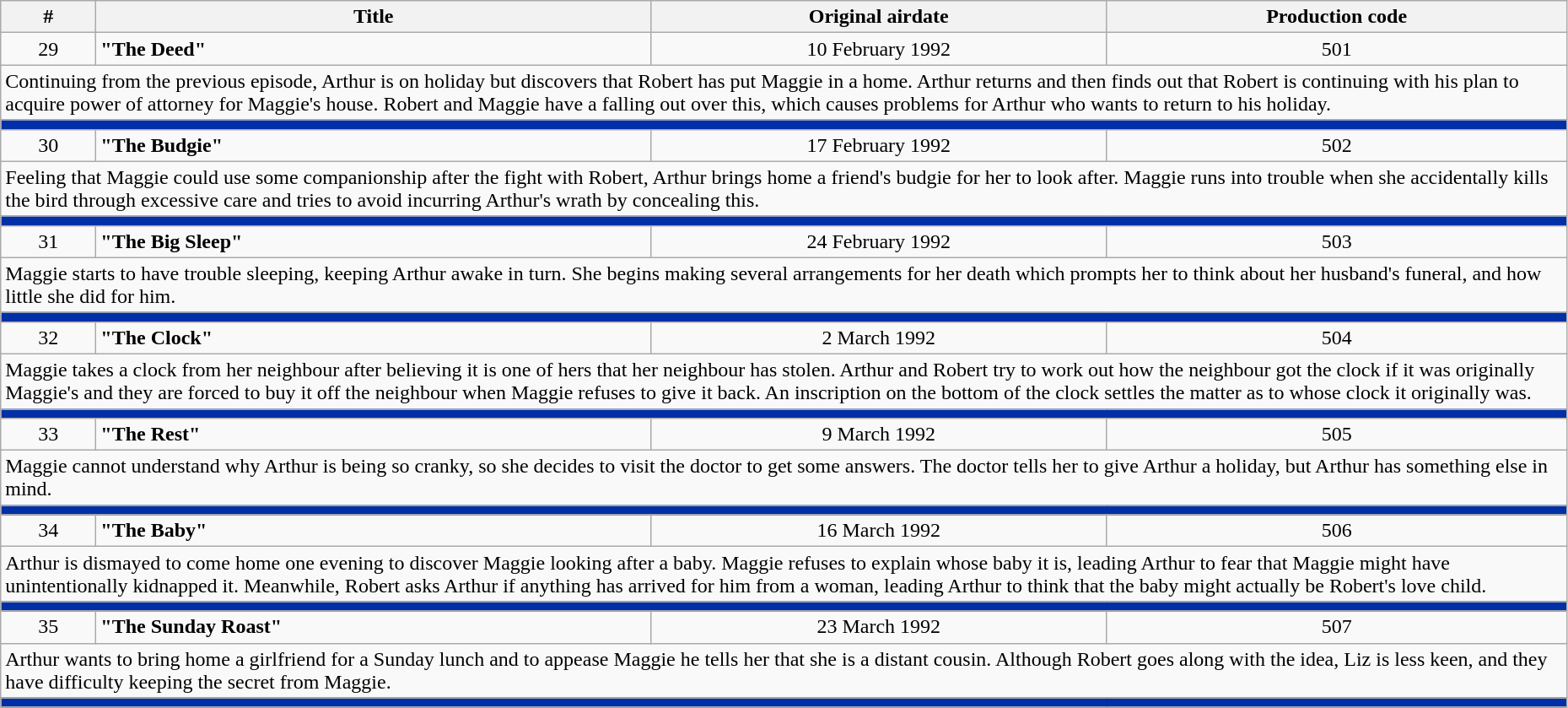<table class="wikitable" width="98%">
<tr>
<th>#</th>
<th>Title</th>
<th>Original airdate</th>
<th>Production code</th>
</tr>
<tr>
<td align="center">29</td>
<td><strong>"The Deed"</strong></td>
<td align="center">10 February 1992</td>
<td align="center">501</td>
</tr>
<tr>
<td colspan="4">Continuing from the previous episode, Arthur is on holiday but discovers that Robert has put Maggie in a home.  Arthur returns and then finds out that Robert is continuing with his plan to acquire power of attorney for Maggie's house.  Robert and Maggie have a falling out over this, which causes problems for Arthur who wants to return to his holiday.</td>
</tr>
<tr>
<td colspan="4" bgcolor="#002FA7"></td>
</tr>
<tr>
<td align="center">30</td>
<td><strong>"The Budgie"</strong></td>
<td align="center">17 February 1992</td>
<td align="center">502</td>
</tr>
<tr>
<td colspan="4">Feeling that Maggie could use some companionship after the fight with Robert, Arthur brings home a friend's budgie for her to look after.  Maggie runs into trouble when she accidentally kills the bird through excessive care and tries to avoid incurring Arthur's wrath by concealing this.</td>
</tr>
<tr>
<td colspan="4" bgcolor="#002FA7"></td>
</tr>
<tr>
<td align="center">31</td>
<td><strong>"The Big Sleep"</strong></td>
<td align="center">24 February 1992</td>
<td align="center">503</td>
</tr>
<tr>
<td colspan="4">Maggie starts to have trouble sleeping, keeping Arthur awake in turn.  She begins making several arrangements for her death which prompts her to think about her husband's funeral, and how little she did for him.</td>
</tr>
<tr>
<td colspan="4" bgcolor="#002FA7"></td>
</tr>
<tr>
<td align="center">32</td>
<td><strong>"The Clock"</strong></td>
<td align="center">2 March 1992</td>
<td align="center">504</td>
</tr>
<tr>
<td colspan="4">Maggie takes a clock from her neighbour after believing it is one of hers that her neighbour has stolen.  Arthur and Robert try to work out how the neighbour got the clock if it was originally Maggie's and they are forced to buy it off the neighbour when Maggie refuses to give it back.  An inscription on the bottom of the clock settles the matter as to whose clock it originally was.</td>
</tr>
<tr>
<td colspan="4" bgcolor="#002FA7"></td>
</tr>
<tr>
<td align="center">33</td>
<td><strong>"The Rest"</strong></td>
<td align="center">9 March 1992</td>
<td align="center">505</td>
</tr>
<tr>
<td colspan="4">Maggie cannot understand why Arthur is being so cranky, so she decides to visit the doctor to get some answers. The doctor tells her to give Arthur a holiday, but Arthur has something else in mind.</td>
</tr>
<tr>
<td colspan="4" bgcolor="#002FA7"></td>
</tr>
<tr>
<td align="center">34</td>
<td><strong>"The Baby"</strong></td>
<td align="center">16 March 1992</td>
<td align="center">506</td>
</tr>
<tr>
<td colspan="4">Arthur is dismayed to come home one evening to discover Maggie looking after a baby.  Maggie refuses to explain whose baby it is, leading Arthur to fear that Maggie might have unintentionally kidnapped it.  Meanwhile, Robert asks Arthur if anything has arrived for him from a woman, leading Arthur to think that the baby might actually be Robert's love child.</td>
</tr>
<tr>
<td colspan="4" bgcolor="#002FA7"></td>
</tr>
<tr>
<td align="center">35</td>
<td><strong>"The Sunday Roast"</strong></td>
<td align="center">23 March 1992</td>
<td align="center">507</td>
</tr>
<tr>
<td colspan="4">Arthur wants to bring home a girlfriend for a Sunday lunch and to appease Maggie he tells her that she is a distant cousin.  Although Robert goes along with the idea, Liz is less keen, and they have difficulty keeping the secret from Maggie.</td>
</tr>
<tr>
<td colspan="4" bgcolor="#002FA7"></td>
</tr>
</table>
